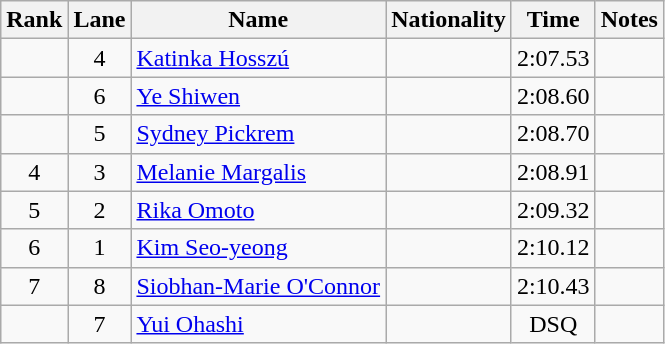<table class="wikitable sortable" style="text-align:center">
<tr>
<th>Rank</th>
<th>Lane</th>
<th>Name</th>
<th>Nationality</th>
<th>Time</th>
<th>Notes</th>
</tr>
<tr>
<td></td>
<td>4</td>
<td align=left><a href='#'>Katinka Hosszú</a></td>
<td align=left></td>
<td>2:07.53</td>
<td></td>
</tr>
<tr>
<td></td>
<td>6</td>
<td align=left><a href='#'>Ye Shiwen</a></td>
<td align=left></td>
<td>2:08.60</td>
<td></td>
</tr>
<tr>
<td></td>
<td>5</td>
<td align=left><a href='#'>Sydney Pickrem</a></td>
<td align=left></td>
<td>2:08.70</td>
<td></td>
</tr>
<tr>
<td>4</td>
<td>3</td>
<td align=left><a href='#'>Melanie Margalis</a></td>
<td align=left></td>
<td>2:08.91</td>
<td></td>
</tr>
<tr>
<td>5</td>
<td>2</td>
<td align=left><a href='#'>Rika Omoto</a></td>
<td align=left></td>
<td>2:09.32</td>
<td></td>
</tr>
<tr>
<td>6</td>
<td>1</td>
<td align=left><a href='#'>Kim Seo-yeong</a></td>
<td align=left></td>
<td>2:10.12</td>
<td></td>
</tr>
<tr>
<td>7</td>
<td>8</td>
<td align=left><a href='#'>Siobhan-Marie O'Connor</a></td>
<td align=left></td>
<td>2:10.43</td>
<td></td>
</tr>
<tr>
<td></td>
<td>7</td>
<td align=left><a href='#'>Yui Ohashi</a></td>
<td align=left></td>
<td>DSQ</td>
<td></td>
</tr>
</table>
